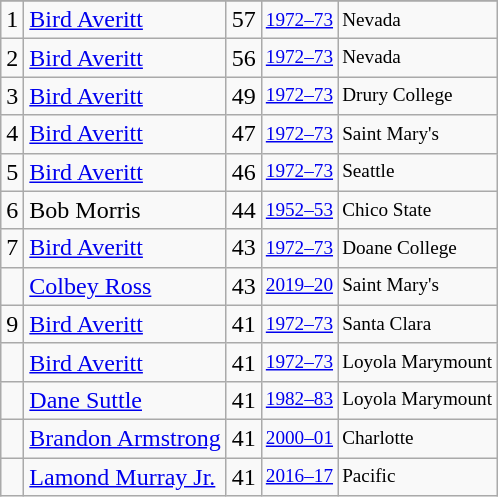<table class="wikitable">
<tr>
</tr>
<tr>
<td>1</td>
<td><a href='#'>Bird Averitt</a></td>
<td>57</td>
<td style="font-size:80%;"><a href='#'>1972–73</a></td>
<td style="font-size:80%;">Nevada</td>
</tr>
<tr>
<td>2</td>
<td><a href='#'>Bird Averitt</a></td>
<td>56</td>
<td style="font-size:80%;"><a href='#'>1972–73</a></td>
<td style="font-size:80%;">Nevada</td>
</tr>
<tr>
<td>3</td>
<td><a href='#'>Bird Averitt</a></td>
<td>49</td>
<td style="font-size:80%;"><a href='#'>1972–73</a></td>
<td style="font-size:80%;">Drury College</td>
</tr>
<tr>
<td>4</td>
<td><a href='#'>Bird Averitt</a></td>
<td>47</td>
<td style="font-size:80%;"><a href='#'>1972–73</a></td>
<td style="font-size:80%;">Saint Mary's</td>
</tr>
<tr>
<td>5</td>
<td><a href='#'>Bird Averitt</a></td>
<td>46</td>
<td style="font-size:80%;"><a href='#'>1972–73</a></td>
<td style="font-size:80%;">Seattle</td>
</tr>
<tr>
<td>6</td>
<td>Bob Morris</td>
<td>44</td>
<td style="font-size:80%;"><a href='#'>1952–53</a></td>
<td style="font-size:80%;">Chico State</td>
</tr>
<tr>
<td>7</td>
<td><a href='#'>Bird Averitt</a></td>
<td>43</td>
<td style="font-size:80%;"><a href='#'>1972–73</a></td>
<td style="font-size:80%;">Doane College</td>
</tr>
<tr>
<td></td>
<td><a href='#'>Colbey Ross</a></td>
<td>43</td>
<td style="font-size:80%;"><a href='#'>2019–20</a></td>
<td style="font-size:80%;">Saint Mary's</td>
</tr>
<tr>
<td>9</td>
<td><a href='#'>Bird Averitt</a></td>
<td>41</td>
<td style="font-size:80%;"><a href='#'>1972–73</a></td>
<td style="font-size:80%;">Santa Clara</td>
</tr>
<tr>
<td></td>
<td><a href='#'>Bird Averitt</a></td>
<td>41</td>
<td style="font-size:80%;"><a href='#'>1972–73</a></td>
<td style="font-size:80%;">Loyola Marymount</td>
</tr>
<tr>
<td></td>
<td><a href='#'>Dane Suttle</a></td>
<td>41</td>
<td style="font-size:80%;"><a href='#'>1982–83</a></td>
<td style="font-size:80%;">Loyola Marymount</td>
</tr>
<tr>
<td></td>
<td><a href='#'>Brandon Armstrong</a></td>
<td>41</td>
<td style="font-size:80%;"><a href='#'>2000–01</a></td>
<td style="font-size:80%;">Charlotte</td>
</tr>
<tr>
<td></td>
<td><a href='#'>Lamond Murray Jr.</a></td>
<td>41</td>
<td style="font-size:80%;"><a href='#'>2016–17</a></td>
<td style="font-size:80%;">Pacific</td>
</tr>
</table>
